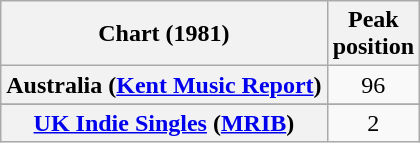<table class="wikitable sortable plainrowheaders" style="text-align:center">
<tr>
<th>Chart (1981)</th>
<th>Peak<br>position</th>
</tr>
<tr>
<th scope="row">Australia (<a href='#'>Kent Music Report</a>)</th>
<td>96</td>
</tr>
<tr>
</tr>
<tr>
</tr>
<tr>
<th scope="row"><a href='#'>UK Indie Singles</a> (<a href='#'>MRIB</a>)</th>
<td>2</td>
</tr>
</table>
